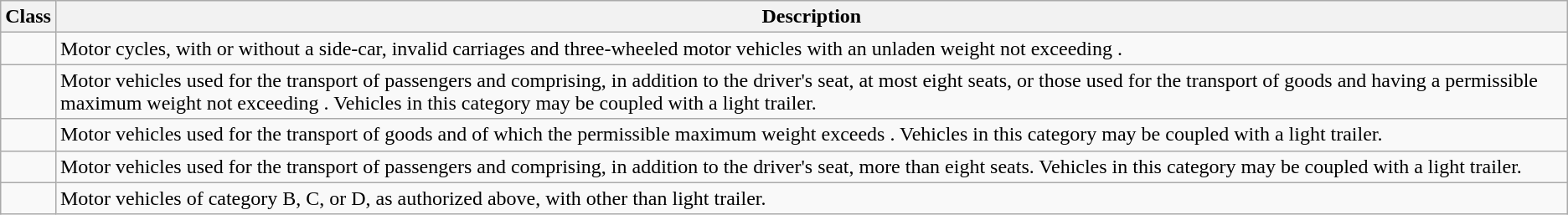<table class="wikitable">
<tr>
<th>Class</th>
<th>Description</th>
</tr>
<tr>
<td></td>
<td>Motor cycles, with or without a side-car, invalid carriages and three-wheeled motor vehicles with an unladen weight not exceeding .</td>
</tr>
<tr>
<td></td>
<td>Motor vehicles used for the transport of passengers and comprising, in addition to the driver's seat, at most eight seats, or those used for the transport of goods and having a permissible maximum weight not exceeding . Vehicles in this category may be coupled with a light trailer.</td>
</tr>
<tr>
<td></td>
<td>Motor vehicles used for the transport of goods and of which the permissible maximum weight exceeds . Vehicles in this category may be coupled with a light trailer.</td>
</tr>
<tr>
<td></td>
<td>Motor vehicles used for the transport of passengers and comprising, in addition to the driver's seat, more than eight seats. Vehicles in this category may be coupled with a light trailer.</td>
</tr>
<tr>
<td></td>
<td>Motor vehicles of category B, C, or D, as authorized above, with other than light trailer.</td>
</tr>
</table>
